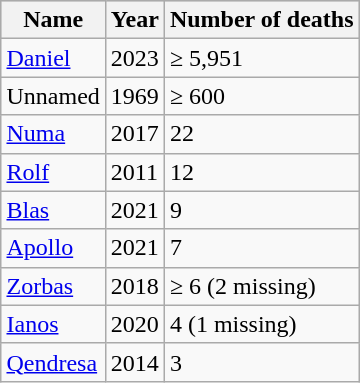<table class="wikitable" align="center" style="margin-left: auto; margin-right: auto; border: none;">
<tr bgcolor="#CCCCCC">
<th>Name</th>
<th>Year</th>
<th>Number of deaths</th>
</tr>
<tr>
<td><a href='#'>Daniel</a></td>
<td>2023</td>
<td>≥ 5,951</td>
</tr>
<tr>
<td>Unnamed</td>
<td>1969</td>
<td>≥ 600</td>
</tr>
<tr>
<td><a href='#'>Numa</a></td>
<td>2017</td>
<td>22</td>
</tr>
<tr>
<td><a href='#'>Rolf</a></td>
<td>2011</td>
<td>12</td>
</tr>
<tr>
<td><a href='#'>Blas</a></td>
<td>2021</td>
<td>9</td>
</tr>
<tr>
<td><a href='#'>Apollo</a></td>
<td>2021</td>
<td>7</td>
</tr>
<tr>
<td><a href='#'>Zorbas</a></td>
<td>2018</td>
<td>≥ 6 (2 missing)</td>
</tr>
<tr>
<td><a href='#'>Ianos</a></td>
<td>2020</td>
<td>4 (1 missing)</td>
</tr>
<tr>
<td><a href='#'>Qendresa</a></td>
<td>2014</td>
<td>3</td>
</tr>
<tr>
</tr>
</table>
